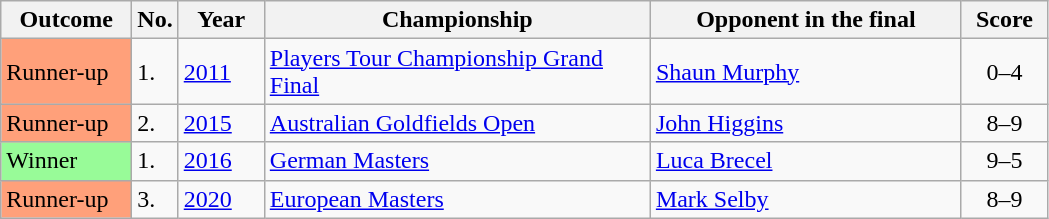<table class="wikitable sortable">
<tr>
<th width="80">Outcome</th>
<th width="20">No.</th>
<th width="50">Year</th>
<th width="250">Championship</th>
<th width="200">Opponent in the final</th>
<th width="50">Score</th>
</tr>
<tr>
<td style="background:#ffa07a;">Runner-up</td>
<td>1.</td>
<td><a href='#'>2011</a></td>
<td><a href='#'>Players Tour Championship Grand Final</a></td>
<td> <a href='#'>Shaun Murphy</a></td>
<td align="center">0–4</td>
</tr>
<tr>
<td style="background:#ffa07a;">Runner-up</td>
<td>2.</td>
<td><a href='#'>2015</a></td>
<td><a href='#'>Australian Goldfields Open</a></td>
<td> <a href='#'>John Higgins</a></td>
<td align="center">8–9</td>
</tr>
<tr>
<td style="background:#98FB98">Winner</td>
<td>1.</td>
<td><a href='#'>2016</a></td>
<td><a href='#'>German Masters</a></td>
<td> <a href='#'>Luca Brecel</a></td>
<td align="center">9–5</td>
</tr>
<tr>
<td style="background:#ffa07a;">Runner-up</td>
<td>3.</td>
<td><a href='#'>2020</a></td>
<td><a href='#'>European Masters</a></td>
<td> <a href='#'>Mark Selby</a></td>
<td align="center">8–9</td>
</tr>
</table>
